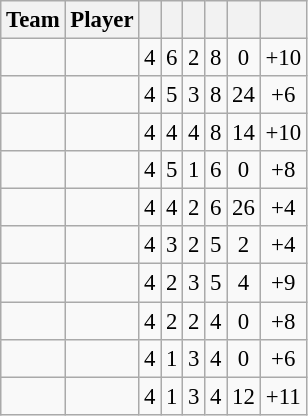<table class="wikitable sortable" style="font-size: 95%;text-align: center;">
<tr>
<th>Team</th>
<th>Player</th>
<th></th>
<th></th>
<th></th>
<th></th>
<th></th>
<th></th>
</tr>
<tr align=center>
<td align=left></td>
<td align=left></td>
<td>4</td>
<td>6</td>
<td>2</td>
<td>8</td>
<td>0</td>
<td>+10</td>
</tr>
<tr align=center>
<td align=left></td>
<td align=left></td>
<td>4</td>
<td>5</td>
<td>3</td>
<td>8</td>
<td>24</td>
<td>+6</td>
</tr>
<tr align=center>
<td align=left></td>
<td align=left></td>
<td>4</td>
<td>4</td>
<td>4</td>
<td>8</td>
<td>14</td>
<td>+10</td>
</tr>
<tr align=center>
<td align=left></td>
<td align=left></td>
<td>4</td>
<td>5</td>
<td>1</td>
<td>6</td>
<td>0</td>
<td>+8</td>
</tr>
<tr align=center>
<td align=left></td>
<td align=left></td>
<td>4</td>
<td>4</td>
<td>2</td>
<td>6</td>
<td>26</td>
<td>+4</td>
</tr>
<tr align=center>
<td align=left></td>
<td align=left></td>
<td>4</td>
<td>3</td>
<td>2</td>
<td>5</td>
<td>2</td>
<td>+4</td>
</tr>
<tr align=center>
<td align=left></td>
<td align=left></td>
<td>4</td>
<td>2</td>
<td>3</td>
<td>5</td>
<td>4</td>
<td>+9</td>
</tr>
<tr align=center>
<td align=left></td>
<td align=left></td>
<td>4</td>
<td>2</td>
<td>2</td>
<td>4</td>
<td>0</td>
<td>+8</td>
</tr>
<tr align=center>
<td align=left></td>
<td align=left></td>
<td>4</td>
<td>1</td>
<td>3</td>
<td>4</td>
<td>0</td>
<td>+6</td>
</tr>
<tr align=center>
<td align=left></td>
<td align=left></td>
<td>4</td>
<td>1</td>
<td>3</td>
<td>4</td>
<td>12</td>
<td>+11</td>
</tr>
</table>
